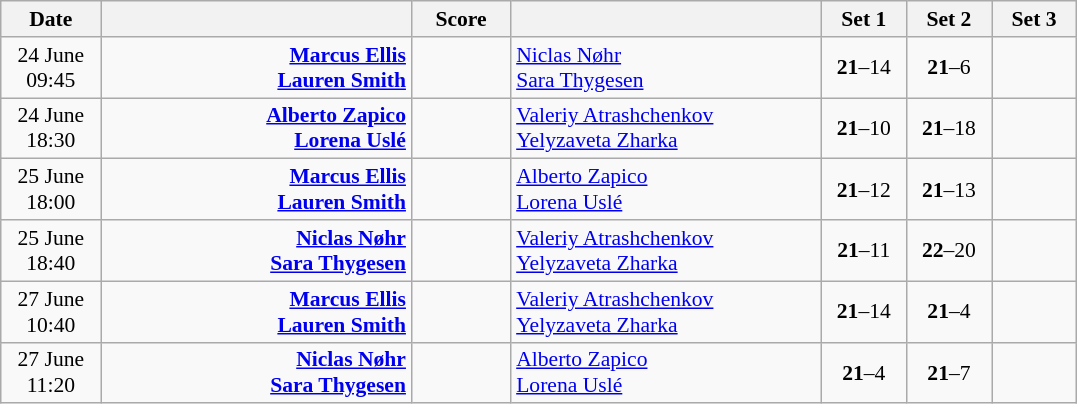<table class="wikitable" style="text-align: center; font-size:90% ">
<tr>
<th width="60">Date</th>
<th align="right" width="200"></th>
<th width="60">Score</th>
<th align="left" width="200"></th>
<th width="50">Set 1</th>
<th width="50">Set 2</th>
<th width="50">Set 3</th>
</tr>
<tr>
<td>24 June<br>09:45</td>
<td align="right"><strong><a href='#'>Marcus Ellis</a> <br><a href='#'>Lauren Smith</a> </strong></td>
<td align="center"></td>
<td align="left"> <a href='#'>Niclas Nøhr</a><br> <a href='#'>Sara Thygesen</a></td>
<td><strong>21</strong>–14</td>
<td><strong>21</strong>–6</td>
<td></td>
</tr>
<tr>
<td>24 June<br>18:30</td>
<td align="right"><strong><a href='#'>Alberto Zapico</a> <br><a href='#'>Lorena Uslé</a> </strong></td>
<td align="center"></td>
<td align="left"> <a href='#'>Valeriy Atrashchenkov</a><br> <a href='#'>Yelyzaveta Zharka</a></td>
<td><strong>21</strong>–10</td>
<td><strong>21</strong>–18</td>
<td></td>
</tr>
<tr>
<td>25 June<br>18:00</td>
<td align="right"><strong><a href='#'>Marcus Ellis</a> <br><a href='#'>Lauren Smith</a> </strong></td>
<td align="center"></td>
<td align="left"> <a href='#'>Alberto Zapico</a><br> <a href='#'>Lorena Uslé</a></td>
<td><strong>21</strong>–12</td>
<td><strong>21</strong>–13</td>
<td></td>
</tr>
<tr>
<td>25 June<br>18:40</td>
<td align="right"><strong><a href='#'>Niclas Nøhr</a> <br><a href='#'>Sara Thygesen</a> </strong></td>
<td align="center"></td>
<td align="left"> <a href='#'>Valeriy Atrashchenkov</a><br> <a href='#'>Yelyzaveta Zharka</a></td>
<td><strong>21</strong>–11</td>
<td><strong>22</strong>–20</td>
<td></td>
</tr>
<tr>
<td>27 June<br>10:40</td>
<td align="right"><strong><a href='#'>Marcus Ellis</a> <br><a href='#'>Lauren Smith</a> </strong></td>
<td align="center"></td>
<td align="left"> <a href='#'>Valeriy Atrashchenkov</a><br> <a href='#'>Yelyzaveta Zharka</a></td>
<td><strong>21</strong>–14</td>
<td><strong>21</strong>–4</td>
<td></td>
</tr>
<tr>
<td>27 June<br>11:20</td>
<td align="right"><strong><a href='#'>Niclas Nøhr</a> <br><a href='#'>Sara Thygesen</a> </strong></td>
<td align="center"></td>
<td align="left"> <a href='#'>Alberto Zapico</a><br> <a href='#'>Lorena Uslé</a></td>
<td><strong>21</strong>–4</td>
<td><strong>21</strong>–7</td>
<td></td>
</tr>
</table>
